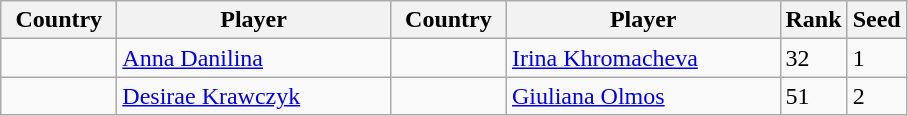<table class="wikitable">
<tr>
<th width="70">Country</th>
<th width="175">Player</th>
<th width="70">Country</th>
<th width="175">Player</th>
<th>Rank</th>
<th>Seed</th>
</tr>
<tr>
<td></td>
<td><a href='#'>Anna Danilina</a></td>
<td></td>
<td><a href='#'>Irina Khromacheva</a></td>
<td>32</td>
<td>1</td>
</tr>
<tr>
<td></td>
<td><a href='#'>Desirae Krawczyk</a></td>
<td></td>
<td><a href='#'>Giuliana Olmos</a></td>
<td>51</td>
<td>2</td>
</tr>
</table>
